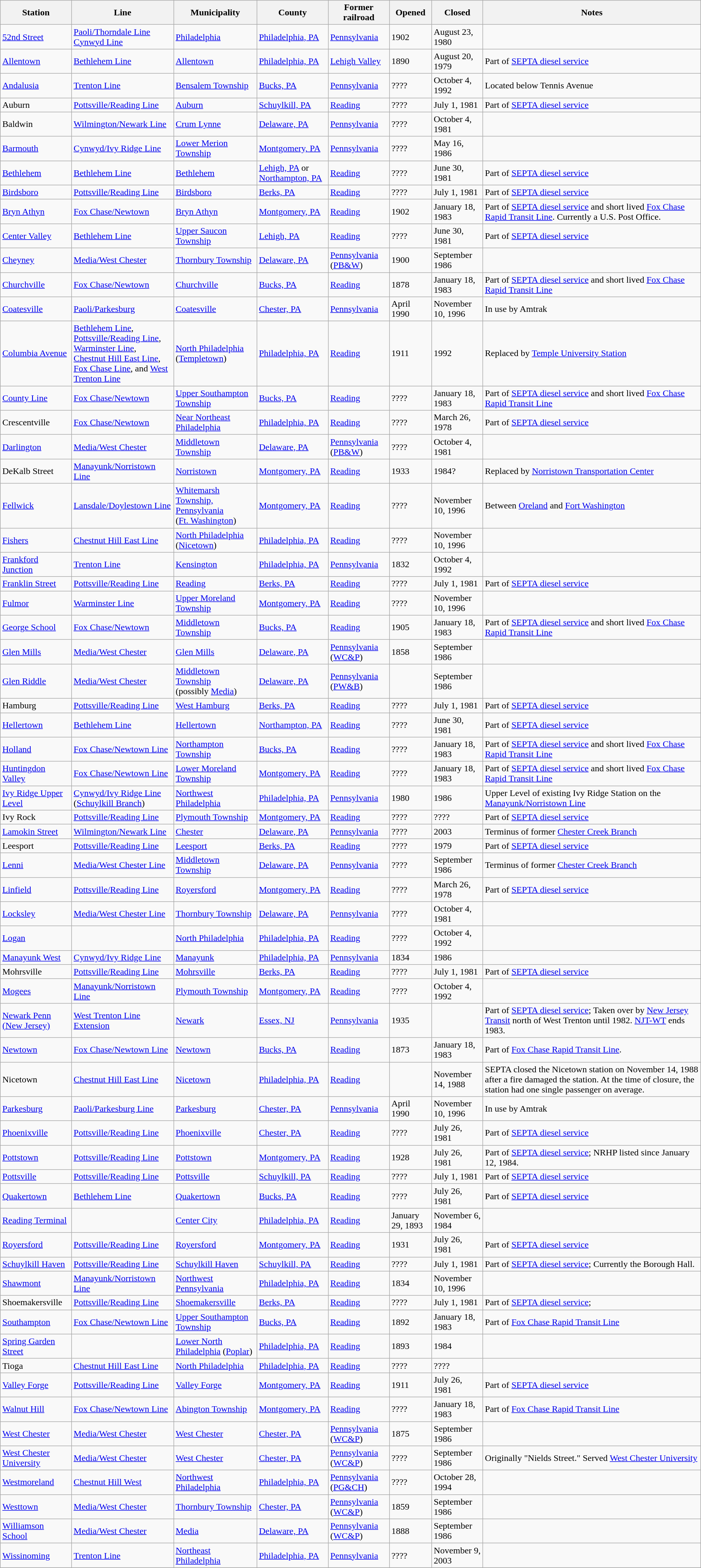<table class="wikitable sortable">
<tr>
<th>Station</th>
<th>Line</th>
<th>Municipality</th>
<th>County</th>
<th>Former railroad</th>
<th data-sort-type=date>Opened</th>
<th data-sort-type=date>Closed</th>
<th>Notes</th>
</tr>
<tr>
<td><a href='#'>52nd Street</a></td>
<td><a href='#'>Paoli/Thorndale Line</a><br><a href='#'>Cynwyd Line</a></td>
<td><a href='#'>Philadelphia</a></td>
<td><a href='#'>Philadelphia, PA</a></td>
<td><a href='#'>Pennsylvania</a></td>
<td>1902</td>
<td>August 23, 1980</td>
<td></td>
</tr>
<tr>
<td><a href='#'>Allentown</a></td>
<td><a href='#'>Bethlehem Line</a></td>
<td><a href='#'>Allentown</a></td>
<td><a href='#'>Philadelphia, PA</a></td>
<td><a href='#'>Lehigh Valley</a></td>
<td>1890</td>
<td>August 20, 1979</td>
<td>Part of <a href='#'>SEPTA diesel service</a></td>
</tr>
<tr>
<td><a href='#'>Andalusia</a></td>
<td><a href='#'>Trenton Line</a></td>
<td><a href='#'>Bensalem Township</a></td>
<td><a href='#'>Bucks, PA</a></td>
<td><a href='#'>Pennsylvania</a></td>
<td>????</td>
<td>October 4, 1992</td>
<td>Located below Tennis Avenue</td>
</tr>
<tr>
<td>Auburn</td>
<td><a href='#'>Pottsville/Reading Line</a></td>
<td><a href='#'>Auburn</a></td>
<td><a href='#'>Schuylkill, PA</a></td>
<td><a href='#'>Reading</a></td>
<td>????</td>
<td>July 1, 1981</td>
<td>Part of <a href='#'>SEPTA diesel service</a></td>
</tr>
<tr>
<td>Baldwin</td>
<td><a href='#'>Wilmington/Newark Line</a></td>
<td><a href='#'>Crum Lynne</a></td>
<td><a href='#'>Delaware, PA</a></td>
<td><a href='#'>Pennsylvania</a></td>
<td>????</td>
<td>October 4, 1981</td>
<td></td>
</tr>
<tr>
<td><a href='#'>Barmouth</a></td>
<td><a href='#'>Cynwyd/Ivy Ridge Line</a></td>
<td><a href='#'>Lower Merion Township</a></td>
<td><a href='#'>Montgomery, PA</a></td>
<td><a href='#'>Pennsylvania</a></td>
<td>????</td>
<td>May 16, 1986</td>
<td></td>
</tr>
<tr>
<td><a href='#'>Bethlehem</a></td>
<td><a href='#'>Bethlehem Line</a></td>
<td><a href='#'>Bethlehem</a></td>
<td><a href='#'>Lehigh, PA</a> or <a href='#'>Northampton, PA</a></td>
<td><a href='#'>Reading</a></td>
<td>????</td>
<td>June 30, 1981</td>
<td>Part of <a href='#'>SEPTA diesel service</a></td>
</tr>
<tr>
<td><a href='#'>Birdsboro</a></td>
<td><a href='#'>Pottsville/Reading Line</a></td>
<td><a href='#'>Birdsboro</a></td>
<td><a href='#'>Berks, PA</a></td>
<td><a href='#'>Reading</a></td>
<td>????</td>
<td>July 1, 1981</td>
<td>Part of <a href='#'>SEPTA diesel service</a></td>
</tr>
<tr>
<td><a href='#'>Bryn Athyn</a></td>
<td><a href='#'>Fox Chase/Newtown</a></td>
<td><a href='#'>Bryn Athyn</a></td>
<td><a href='#'>Montgomery, PA</a></td>
<td><a href='#'>Reading</a></td>
<td>1902</td>
<td>January 18, 1983</td>
<td>Part of <a href='#'>SEPTA diesel service</a> and short lived <a href='#'>Fox Chase Rapid Transit Line</a>. Currently a U.S. Post Office.</td>
</tr>
<tr>
<td><a href='#'>Center Valley</a></td>
<td><a href='#'>Bethlehem Line</a></td>
<td><a href='#'>Upper Saucon Township</a></td>
<td><a href='#'>Lehigh, PA</a></td>
<td><a href='#'>Reading</a></td>
<td>????</td>
<td>June 30, 1981</td>
<td>Part of <a href='#'>SEPTA diesel service</a></td>
</tr>
<tr>
<td><a href='#'>Cheyney</a></td>
<td><a href='#'>Media/West Chester</a></td>
<td><a href='#'>Thornbury Township</a></td>
<td><a href='#'>Delaware, PA</a></td>
<td><a href='#'>Pennsylvania</a> (<a href='#'>PB&W</a>)</td>
<td>1900</td>
<td>September 1986</td>
<td></td>
</tr>
<tr>
<td><a href='#'>Churchville</a></td>
<td><a href='#'>Fox Chase/Newtown</a></td>
<td><a href='#'>Churchville</a></td>
<td><a href='#'>Bucks, PA</a></td>
<td><a href='#'>Reading</a></td>
<td>1878</td>
<td>January 18, 1983</td>
<td>Part of <a href='#'>SEPTA diesel service</a> and short lived <a href='#'>Fox Chase Rapid Transit Line</a></td>
</tr>
<tr>
<td><a href='#'>Coatesville</a></td>
<td><a href='#'>Paoli/Parkesburg</a></td>
<td><a href='#'>Coatesville</a></td>
<td><a href='#'>Chester, PA</a></td>
<td><a href='#'>Pennsylvania</a></td>
<td>April 1990</td>
<td>November 10, 1996</td>
<td>In use by Amtrak</td>
</tr>
<tr>
<td><a href='#'>Columbia Avenue</a></td>
<td><a href='#'>Bethlehem Line</a>,<br><a href='#'>Pottsville/Reading Line</a>,<br><a href='#'>Warminster Line</a>,<br><a href='#'>Chestnut Hill East Line</a>,<br><a href='#'>Fox Chase Line</a>, and <a href='#'>West Trenton Line</a></td>
<td><a href='#'>North Philadelphia</a><br>(<a href='#'>Templetown</a>)</td>
<td><a href='#'>Philadelphia, PA</a></td>
<td><a href='#'>Reading</a></td>
<td>1911</td>
<td>1992</td>
<td>Replaced by <a href='#'>Temple University Station</a></td>
</tr>
<tr>
<td><a href='#'>County Line</a></td>
<td><a href='#'>Fox Chase/Newtown</a></td>
<td><a href='#'>Upper Southampton Township</a></td>
<td><a href='#'>Bucks, PA</a></td>
<td><a href='#'>Reading</a></td>
<td>????</td>
<td>January 18, 1983</td>
<td>Part of <a href='#'>SEPTA diesel service</a> and short lived <a href='#'>Fox Chase Rapid Transit Line</a></td>
</tr>
<tr>
<td>Crescentville</td>
<td><a href='#'>Fox Chase/Newtown</a></td>
<td><a href='#'>Near Northeast Philadelphia</a></td>
<td><a href='#'>Philadelphia, PA</a></td>
<td><a href='#'>Reading</a></td>
<td>????</td>
<td>March 26, 1978</td>
<td>Part of <a href='#'>SEPTA diesel service</a></td>
</tr>
<tr>
<td><a href='#'>Darlington</a></td>
<td><a href='#'>Media/West Chester</a></td>
<td><a href='#'>Middletown Township</a></td>
<td><a href='#'>Delaware, PA</a></td>
<td><a href='#'>Pennsylvania</a> (<a href='#'>PB&W</a>)</td>
<td>????</td>
<td>October 4, 1981</td>
<td></td>
</tr>
<tr>
<td>DeKalb Street</td>
<td><a href='#'>Manayunk/Norristown Line</a></td>
<td><a href='#'>Norristown</a></td>
<td><a href='#'>Montgomery, PA</a></td>
<td><a href='#'>Reading</a></td>
<td>1933</td>
<td>1984?</td>
<td>Replaced by <a href='#'>Norristown Transportation Center</a></td>
</tr>
<tr>
<td><a href='#'>Fellwick</a></td>
<td><a href='#'>Lansdale/Doylestown Line</a></td>
<td><a href='#'>Whitemarsh Township, Pennsylvania</a><br>(<a href='#'>Ft. Washington</a>)</td>
<td><a href='#'>Montgomery, PA</a></td>
<td><a href='#'>Reading</a></td>
<td>????</td>
<td>November 10, 1996</td>
<td>Between <a href='#'>Oreland</a> and  <a href='#'>Fort Washington</a></td>
</tr>
<tr>
<td><a href='#'>Fishers</a></td>
<td><a href='#'>Chestnut Hill East Line</a></td>
<td><a href='#'>North Philadelphia</a><br>(<a href='#'>Nicetown</a>)</td>
<td><a href='#'>Philadelphia, PA</a></td>
<td><a href='#'>Reading</a></td>
<td>????</td>
<td>November 10, 1996</td>
<td></td>
</tr>
<tr>
<td><a href='#'>Frankford Junction</a></td>
<td><a href='#'>Trenton Line</a></td>
<td><a href='#'>Kensington</a></td>
<td><a href='#'>Philadelphia, PA</a></td>
<td><a href='#'>Pennsylvania</a></td>
<td>1832</td>
<td>October 4, 1992</td>
<td></td>
</tr>
<tr>
<td><a href='#'>Franklin Street</a></td>
<td><a href='#'>Pottsville/Reading Line</a></td>
<td><a href='#'>Reading</a></td>
<td><a href='#'>Berks, PA</a></td>
<td><a href='#'>Reading</a></td>
<td>????</td>
<td>July 1, 1981</td>
<td>Part of <a href='#'>SEPTA diesel service</a></td>
</tr>
<tr>
<td><a href='#'>Fulmor</a></td>
<td><a href='#'>Warminster Line</a></td>
<td><a href='#'>Upper Moreland Township</a></td>
<td><a href='#'>Montgomery, PA</a></td>
<td><a href='#'>Reading</a></td>
<td>????</td>
<td>November 10, 1996</td>
<td></td>
</tr>
<tr>
<td><a href='#'>George School</a></td>
<td><a href='#'>Fox Chase/Newtown</a></td>
<td><a href='#'>Middletown Township</a></td>
<td><a href='#'>Bucks, PA</a></td>
<td><a href='#'>Reading</a></td>
<td>1905</td>
<td>January 18, 1983</td>
<td>Part of <a href='#'>SEPTA diesel service</a> and short lived <a href='#'>Fox Chase Rapid Transit Line</a></td>
</tr>
<tr>
<td><a href='#'>Glen Mills</a></td>
<td><a href='#'>Media/West Chester</a></td>
<td><a href='#'>Glen Mills</a></td>
<td><a href='#'>Delaware, PA</a></td>
<td><a href='#'>Pennsylvania</a> (<a href='#'>WC&P</a>)</td>
<td>1858</td>
<td>September 1986</td>
<td></td>
</tr>
<tr>
<td><a href='#'>Glen Riddle</a></td>
<td><a href='#'>Media/West Chester</a></td>
<td><a href='#'>Middletown Township</a><br>(possibly <a href='#'>Media</a>)</td>
<td><a href='#'>Delaware, PA</a></td>
<td><a href='#'>Pennsylvania</a> (<a href='#'>PW&B</a>)</td>
<td></td>
<td>September 1986</td>
<td></td>
</tr>
<tr>
<td>Hamburg</td>
<td><a href='#'>Pottsville/Reading Line</a></td>
<td><a href='#'>West Hamburg</a></td>
<td><a href='#'>Berks, PA</a></td>
<td><a href='#'>Reading</a></td>
<td>????</td>
<td>July 1, 1981</td>
<td>Part of <a href='#'>SEPTA diesel service</a></td>
</tr>
<tr>
<td><a href='#'>Hellertown</a></td>
<td><a href='#'>Bethlehem Line</a></td>
<td><a href='#'>Hellertown</a></td>
<td><a href='#'>Northampton, PA</a></td>
<td><a href='#'>Reading</a></td>
<td>????</td>
<td>June 30, 1981</td>
<td>Part of <a href='#'>SEPTA diesel service</a></td>
</tr>
<tr>
<td><a href='#'>Holland</a></td>
<td><a href='#'>Fox Chase/Newtown Line</a></td>
<td><a href='#'>Northampton Township</a></td>
<td><a href='#'>Bucks, PA</a></td>
<td><a href='#'>Reading</a></td>
<td>????</td>
<td>January 18, 1983</td>
<td>Part of <a href='#'>SEPTA diesel service</a> and short lived <a href='#'>Fox Chase Rapid Transit Line</a></td>
</tr>
<tr>
<td><a href='#'>Huntingdon Valley</a></td>
<td><a href='#'>Fox Chase/Newtown Line</a></td>
<td><a href='#'>Lower Moreland Township</a></td>
<td><a href='#'>Montgomery, PA</a></td>
<td><a href='#'>Reading</a></td>
<td>????</td>
<td>January 18, 1983</td>
<td>Part of <a href='#'>SEPTA diesel service</a> and short lived <a href='#'>Fox Chase Rapid Transit Line</a></td>
</tr>
<tr>
<td><a href='#'>Ivy Ridge Upper Level</a></td>
<td><a href='#'>Cynwyd/Ivy Ridge Line</a><br>(<a href='#'>Schuylkill Branch</a>)</td>
<td><a href='#'>Northwest Philadelphia</a></td>
<td><a href='#'>Philadelphia, PA</a></td>
<td><a href='#'>Pennsylvania</a></td>
<td>1980</td>
<td>1986</td>
<td>Upper Level of existing Ivy Ridge Station on the <a href='#'>Manayunk/Norristown Line</a></td>
</tr>
<tr>
<td>Ivy Rock</td>
<td><a href='#'>Pottsville/Reading Line</a></td>
<td><a href='#'>Plymouth Township</a></td>
<td><a href='#'>Montgomery, PA</a></td>
<td><a href='#'>Reading</a></td>
<td>????</td>
<td>????</td>
<td>Part of <a href='#'>SEPTA diesel service</a></td>
</tr>
<tr>
<td><a href='#'>Lamokin Street</a></td>
<td><a href='#'>Wilmington/Newark Line</a></td>
<td><a href='#'>Chester</a></td>
<td><a href='#'>Delaware, PA</a></td>
<td><a href='#'>Pennsylvania</a></td>
<td>????</td>
<td>2003</td>
<td>Terminus of former <a href='#'>Chester Creek Branch</a></td>
</tr>
<tr>
<td>Leesport</td>
<td><a href='#'>Pottsville/Reading Line</a></td>
<td><a href='#'>Leesport</a></td>
<td><a href='#'>Berks, PA</a></td>
<td><a href='#'>Reading</a></td>
<td>????</td>
<td>1979</td>
<td>Part of <a href='#'>SEPTA diesel service</a></td>
</tr>
<tr>
<td><a href='#'>Lenni</a></td>
<td><a href='#'>Media/West Chester Line</a></td>
<td><a href='#'>Middletown Township</a></td>
<td><a href='#'>Delaware, PA</a></td>
<td><a href='#'>Pennsylvania</a></td>
<td>????</td>
<td>September 1986</td>
<td>Terminus of former <a href='#'>Chester Creek Branch</a></td>
</tr>
<tr>
<td><a href='#'>Linfield</a></td>
<td><a href='#'>Pottsville/Reading Line</a></td>
<td><a href='#'>Royersford</a></td>
<td><a href='#'>Montgomery, PA</a></td>
<td><a href='#'>Reading</a></td>
<td>????</td>
<td>March 26, 1978</td>
<td>Part of <a href='#'>SEPTA diesel service</a></td>
</tr>
<tr>
<td><a href='#'>Locksley</a></td>
<td><a href='#'>Media/West Chester Line</a></td>
<td><a href='#'>Thornbury Township</a></td>
<td><a href='#'>Delaware, PA</a></td>
<td><a href='#'>Pennsylvania</a></td>
<td>????</td>
<td>October 4, 1981</td>
<td></td>
</tr>
<tr>
<td><a href='#'>Logan</a></td>
<td></td>
<td><a href='#'>North Philadelphia</a></td>
<td><a href='#'>Philadelphia, PA</a></td>
<td><a href='#'>Reading</a></td>
<td>????</td>
<td>October 4, 1992</td>
<td></td>
</tr>
<tr>
<td><a href='#'>Manayunk West</a></td>
<td><a href='#'>Cynwyd/Ivy Ridge Line</a></td>
<td><a href='#'>Manayunk</a></td>
<td><a href='#'>Philadelphia, PA</a></td>
<td><a href='#'>Pennsylvania</a></td>
<td>1834</td>
<td>1986</td>
<td></td>
</tr>
<tr>
<td>Mohrsville</td>
<td><a href='#'>Pottsville/Reading Line</a></td>
<td><a href='#'>Mohrsville</a></td>
<td><a href='#'>Berks, PA</a></td>
<td><a href='#'>Reading</a></td>
<td>????</td>
<td>July 1, 1981</td>
<td>Part of <a href='#'>SEPTA diesel service</a></td>
</tr>
<tr>
<td><a href='#'>Mogees</a></td>
<td><a href='#'>Manayunk/Norristown Line</a></td>
<td><a href='#'>Plymouth Township</a></td>
<td><a href='#'>Montgomery, PA</a></td>
<td><a href='#'>Reading</a></td>
<td>????</td>
<td>October 4, 1992</td>
<td></td>
</tr>
<tr>
<td><a href='#'>Newark Penn<br>(New Jersey)</a></td>
<td><a href='#'>West Trenton Line</a> <a href='#'>Extension</a></td>
<td><a href='#'>Newark</a></td>
<td><a href='#'>Essex, NJ</a></td>
<td><a href='#'>Pennsylvania</a></td>
<td>1935</td>
<td></td>
<td>Part of <a href='#'>SEPTA diesel service</a>; Taken over by <a href='#'>New Jersey Transit</a> north of West Trenton until 1982. <a href='#'>NJT-WT</a> ends 1983.</td>
</tr>
<tr>
<td><a href='#'>Newtown</a></td>
<td><a href='#'>Fox Chase/Newtown Line</a></td>
<td><a href='#'>Newtown</a></td>
<td><a href='#'>Bucks, PA</a></td>
<td><a href='#'>Reading</a></td>
<td>1873</td>
<td>January 18, 1983</td>
<td>Part of <a href='#'>Fox Chase Rapid Transit Line</a>.</td>
</tr>
<tr>
<td>Nicetown </td>
<td><a href='#'>Chestnut Hill East Line</a></td>
<td><a href='#'>Nicetown</a></td>
<td><a href='#'>Philadelphia, PA</a></td>
<td><a href='#'>Reading</a></td>
<td></td>
<td>November 14, 1988</td>
<td>SEPTA closed the Nicetown station on November 14, 1988 after a fire damaged the station. At the time of closure, the station had one single passenger on average.</td>
</tr>
<tr>
<td><a href='#'>Parkesburg</a></td>
<td><a href='#'>Paoli/Parkesburg Line</a></td>
<td><a href='#'>Parkesburg</a></td>
<td><a href='#'>Chester, PA</a></td>
<td><a href='#'>Pennsylvania</a></td>
<td>April 1990</td>
<td>November 10, 1996</td>
<td>In use by Amtrak</td>
</tr>
<tr>
<td><a href='#'>Phoenixville</a></td>
<td><a href='#'>Pottsville/Reading Line</a></td>
<td><a href='#'>Phoenixville</a></td>
<td><a href='#'>Chester, PA</a></td>
<td><a href='#'>Reading</a></td>
<td>????</td>
<td>July 26, 1981</td>
<td>Part of <a href='#'>SEPTA diesel service</a></td>
</tr>
<tr>
<td><a href='#'>Pottstown</a></td>
<td><a href='#'>Pottsville/Reading Line</a></td>
<td><a href='#'>Pottstown</a></td>
<td><a href='#'>Montgomery, PA</a></td>
<td><a href='#'>Reading</a></td>
<td>1928</td>
<td>July 26, 1981</td>
<td>Part of <a href='#'>SEPTA diesel service</a>; NRHP listed since January 12, 1984.</td>
</tr>
<tr>
<td><a href='#'>Pottsville</a></td>
<td><a href='#'>Pottsville/Reading Line</a></td>
<td><a href='#'>Pottsville</a></td>
<td><a href='#'>Schuylkill, PA</a></td>
<td><a href='#'>Reading</a></td>
<td>????</td>
<td>July 1, 1981</td>
<td>Part of <a href='#'>SEPTA diesel service</a></td>
</tr>
<tr>
<td><a href='#'>Quakertown</a></td>
<td><a href='#'>Bethlehem Line</a></td>
<td><a href='#'>Quakertown</a></td>
<td><a href='#'>Bucks, PA</a></td>
<td><a href='#'>Reading</a></td>
<td>????</td>
<td>July 26, 1981</td>
<td>Part of <a href='#'>SEPTA diesel service</a></td>
</tr>
<tr>
<td><a href='#'>Reading Terminal</a></td>
<td></td>
<td><a href='#'>Center City</a></td>
<td><a href='#'>Philadelphia, PA</a></td>
<td><a href='#'>Reading</a></td>
<td>January 29, 1893</td>
<td>November 6, 1984</td>
<td></td>
</tr>
<tr>
<td><a href='#'>Royersford</a></td>
<td><a href='#'>Pottsville/Reading Line</a></td>
<td><a href='#'>Royersford</a></td>
<td><a href='#'>Montgomery, PA</a></td>
<td><a href='#'>Reading</a></td>
<td>1931</td>
<td>July 26, 1981</td>
<td>Part of <a href='#'>SEPTA diesel service</a></td>
</tr>
<tr>
<td><a href='#'>Schuylkill Haven</a></td>
<td><a href='#'>Pottsville/Reading Line</a></td>
<td><a href='#'>Schuylkill Haven</a></td>
<td><a href='#'>Schuylkill, PA</a></td>
<td><a href='#'>Reading</a></td>
<td>????</td>
<td>July 1, 1981</td>
<td>Part of <a href='#'>SEPTA diesel service</a>; Currently the Borough Hall.</td>
</tr>
<tr>
<td><a href='#'>Shawmont</a></td>
<td><a href='#'>Manayunk/Norristown Line</a></td>
<td><a href='#'>Northwest Pennsylvania</a></td>
<td><a href='#'>Philadelphia, PA</a></td>
<td><a href='#'>Reading</a></td>
<td>1834</td>
<td>November 10, 1996</td>
<td></td>
</tr>
<tr>
<td>Shoemakersville</td>
<td><a href='#'>Pottsville/Reading Line</a></td>
<td><a href='#'>Shoemakersville</a></td>
<td><a href='#'>Berks, PA</a></td>
<td><a href='#'>Reading</a></td>
<td>????</td>
<td>July 1, 1981</td>
<td>Part of <a href='#'>SEPTA diesel service</a>;</td>
</tr>
<tr>
<td><a href='#'>Southampton</a></td>
<td><a href='#'>Fox Chase/Newtown Line</a></td>
<td><a href='#'>Upper Southampton Township</a></td>
<td><a href='#'>Bucks, PA</a></td>
<td><a href='#'>Reading</a></td>
<td>1892</td>
<td>January 18, 1983</td>
<td>Part of <a href='#'>Fox Chase Rapid Transit Line</a></td>
</tr>
<tr>
<td><a href='#'>Spring Garden Street</a></td>
<td></td>
<td><a href='#'>Lower North Philadelphia</a> (<a href='#'>Poplar</a>)</td>
<td><a href='#'>Philadelphia, PA</a></td>
<td><a href='#'>Reading</a></td>
<td>1893</td>
<td>1984</td>
<td></td>
</tr>
<tr>
<td>Tioga </td>
<td><a href='#'>Chestnut Hill East Line</a></td>
<td><a href='#'>North Philadelphia</a></td>
<td><a href='#'>Philadelphia, PA</a></td>
<td><a href='#'>Reading</a></td>
<td>????</td>
<td>????</td>
<td></td>
</tr>
<tr>
<td><a href='#'>Valley Forge</a> </td>
<td><a href='#'>Pottsville/Reading Line</a></td>
<td><a href='#'>Valley Forge</a></td>
<td><a href='#'>Montgomery, PA</a></td>
<td><a href='#'>Reading</a></td>
<td>1911</td>
<td>July 26, 1981</td>
<td>Part of <a href='#'>SEPTA diesel service</a></td>
</tr>
<tr>
<td><a href='#'>Walnut Hill</a></td>
<td><a href='#'>Fox Chase/Newtown Line</a></td>
<td><a href='#'>Abington Township</a></td>
<td><a href='#'>Montgomery, PA</a></td>
<td><a href='#'>Reading</a></td>
<td>????</td>
<td>January 18, 1983</td>
<td>Part of <a href='#'>Fox Chase Rapid Transit Line</a></td>
</tr>
<tr>
<td><a href='#'>West Chester</a></td>
<td><a href='#'>Media/West Chester</a></td>
<td><a href='#'>West Chester</a></td>
<td><a href='#'>Chester, PA</a></td>
<td><a href='#'>Pennsylvania</a><br>(<a href='#'>WC&P</a>)</td>
<td>1875</td>
<td>September 1986</td>
<td></td>
</tr>
<tr>
<td><a href='#'>West Chester University</a></td>
<td><a href='#'>Media/West Chester</a></td>
<td><a href='#'>West Chester</a></td>
<td><a href='#'>Chester, PA</a></td>
<td><a href='#'>Pennsylvania</a><br>(<a href='#'>WC&P</a>)</td>
<td>????</td>
<td>September 1986</td>
<td>Originally "Nields Street." Served <a href='#'>West Chester University</a></td>
</tr>
<tr>
<td><a href='#'>Westmoreland</a></td>
<td><a href='#'>Chestnut Hill West</a></td>
<td><a href='#'>Northwest Philadelphia</a></td>
<td><a href='#'>Philadelphia, PA</a></td>
<td><a href='#'>Pennsylvania</a><br>(<a href='#'>PG&CH</a>)</td>
<td>????</td>
<td>October 28, 1994</td>
<td></td>
</tr>
<tr>
<td><a href='#'>Westtown</a></td>
<td><a href='#'>Media/West Chester</a></td>
<td><a href='#'>Thornbury Township</a></td>
<td><a href='#'>Chester, PA</a></td>
<td><a href='#'>Pennsylvania</a><br>(<a href='#'>WC&P</a>)</td>
<td>1859</td>
<td>September 1986</td>
<td></td>
</tr>
<tr>
<td><a href='#'>Williamson School</a></td>
<td><a href='#'>Media/West Chester</a></td>
<td><a href='#'>Media</a></td>
<td><a href='#'>Delaware, PA</a></td>
<td><a href='#'>Pennsylvania</a><br>(<a href='#'>WC&P</a>)</td>
<td>1888</td>
<td>September 1986</td>
<td></td>
</tr>
<tr>
<td><a href='#'>Wissinoming</a></td>
<td><a href='#'>Trenton Line</a></td>
<td><a href='#'>Northeast Philadelphia</a></td>
<td><a href='#'>Philadelphia, PA</a></td>
<td><a href='#'>Pennsylvania</a></td>
<td>????</td>
<td>November 9, 2003</td>
<td></td>
</tr>
<tr>
</tr>
</table>
